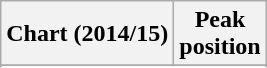<table class="wikitable sortable plainrowheaders">
<tr>
<th>Chart (2014/15)</th>
<th>Peak<br>position</th>
</tr>
<tr>
</tr>
<tr>
</tr>
</table>
